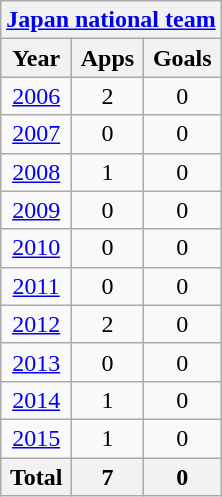<table class="wikitable" style="text-align:center">
<tr>
<th colspan="3"><a href='#'>Japan national team</a></th>
</tr>
<tr>
<th>Year</th>
<th>Apps</th>
<th>Goals</th>
</tr>
<tr>
<td><a href='#'>2006</a></td>
<td>2</td>
<td>0</td>
</tr>
<tr>
<td><a href='#'>2007</a></td>
<td>0</td>
<td>0</td>
</tr>
<tr>
<td><a href='#'>2008</a></td>
<td>1</td>
<td>0</td>
</tr>
<tr>
<td><a href='#'>2009</a></td>
<td>0</td>
<td>0</td>
</tr>
<tr>
<td><a href='#'>2010</a></td>
<td>0</td>
<td>0</td>
</tr>
<tr>
<td><a href='#'>2011</a></td>
<td>0</td>
<td>0</td>
</tr>
<tr>
<td><a href='#'>2012</a></td>
<td>2</td>
<td>0</td>
</tr>
<tr>
<td><a href='#'>2013</a></td>
<td>0</td>
<td>0</td>
</tr>
<tr>
<td><a href='#'>2014</a></td>
<td>1</td>
<td>0</td>
</tr>
<tr>
<td><a href='#'>2015</a></td>
<td>1</td>
<td>0</td>
</tr>
<tr>
<th>Total</th>
<th>7</th>
<th>0</th>
</tr>
</table>
